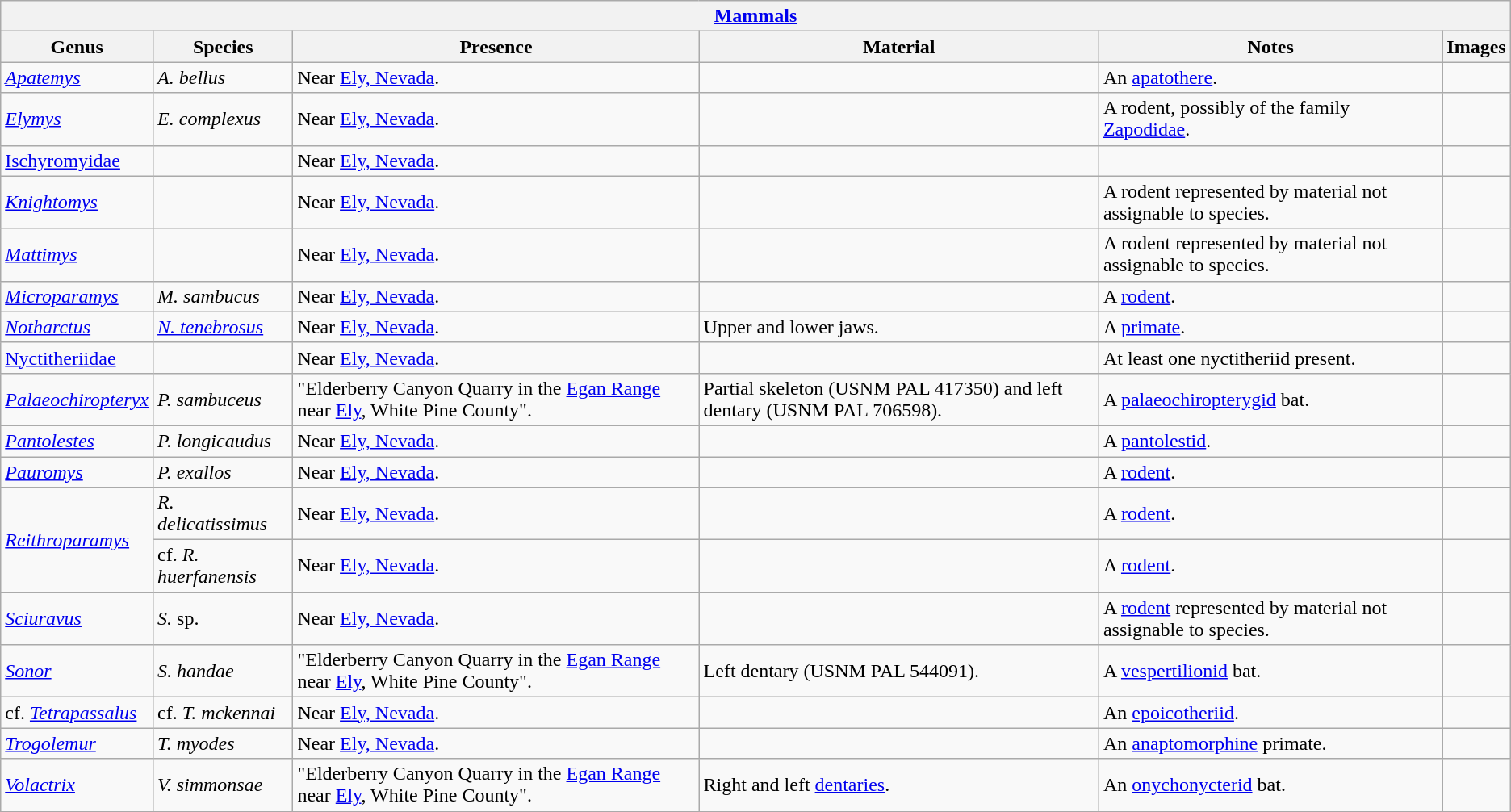<table class="wikitable" align="center">
<tr>
<th colspan="6" align="center"><strong><a href='#'>Mammals</a></strong></th>
</tr>
<tr>
<th>Genus</th>
<th>Species</th>
<th>Presence</th>
<th><strong>Material</strong></th>
<th>Notes</th>
<th>Images</th>
</tr>
<tr>
<td><em><a href='#'>Apatemys</a></em></td>
<td><em>A. bellus</em></td>
<td>Near <a href='#'>Ely, Nevada</a>.</td>
<td></td>
<td>An <a href='#'>apatothere</a>.</td>
<td></td>
</tr>
<tr>
<td><em><a href='#'>Elymys</a></em></td>
<td><em>E. complexus</em></td>
<td>Near <a href='#'>Ely, Nevada</a>.</td>
<td></td>
<td>A rodent, possibly of the family <a href='#'>Zapodidae</a>.</td>
<td></td>
</tr>
<tr>
<td><a href='#'>Ischyromyidae</a></td>
<td></td>
<td>Near <a href='#'>Ely, Nevada</a>.</td>
<td></td>
<td></td>
<td></td>
</tr>
<tr>
<td><em><a href='#'>Knightomys</a></em></td>
<td></td>
<td>Near <a href='#'>Ely, Nevada</a>.</td>
<td></td>
<td>A rodent represented by material not assignable to species.</td>
<td></td>
</tr>
<tr>
<td><em><a href='#'>Mattimys</a></em></td>
<td></td>
<td>Near <a href='#'>Ely, Nevada</a>.</td>
<td></td>
<td>A rodent represented by material not assignable to species.</td>
<td></td>
</tr>
<tr>
<td><em><a href='#'>Microparamys</a></em></td>
<td><em>M. sambucus</em></td>
<td>Near <a href='#'>Ely, Nevada</a>.</td>
<td></td>
<td>A <a href='#'>rodent</a>.</td>
<td></td>
</tr>
<tr>
<td><em><a href='#'>Notharctus</a></em></td>
<td><em><a href='#'>N. tenebrosus</a></em></td>
<td>Near <a href='#'>Ely, Nevada</a>.</td>
<td>Upper and lower jaws.</td>
<td>A <a href='#'>primate</a>.</td>
<td></td>
</tr>
<tr>
<td><a href='#'>Nyctitheriidae</a></td>
<td></td>
<td>Near <a href='#'>Ely, Nevada</a>.</td>
<td></td>
<td>At least one nyctitheriid present.</td>
<td></td>
</tr>
<tr>
<td><em><a href='#'>Palaeochiropteryx</a></em></td>
<td><em>P. sambuceus</em></td>
<td>"Elderberry Canyon Quarry in the <a href='#'>Egan Range</a> near <a href='#'>Ely</a>, White Pine County".</td>
<td>Partial skeleton (USNM PAL 417350) and left dentary (USNM PAL  706598).</td>
<td>A <a href='#'>palaeochiropterygid</a> bat.</td>
<td></td>
</tr>
<tr>
<td><em><a href='#'>Pantolestes</a></em></td>
<td><em>P. longicaudus</em></td>
<td>Near <a href='#'>Ely, Nevada</a>.</td>
<td></td>
<td>A <a href='#'>pantolestid</a>.</td>
<td></td>
</tr>
<tr>
<td><em><a href='#'>Pauromys</a></em></td>
<td><em>P. exallos</em></td>
<td>Near <a href='#'>Ely, Nevada</a>.</td>
<td></td>
<td>A <a href='#'>rodent</a>.</td>
<td></td>
</tr>
<tr>
<td rowspan=2><em><a href='#'>Reithroparamys</a></em></td>
<td><em>R. delicatissimus</em></td>
<td>Near <a href='#'>Ely, Nevada</a>.</td>
<td></td>
<td>A <a href='#'>rodent</a>.</td>
<td></td>
</tr>
<tr>
<td>cf. <em>R. huerfanensis</em></td>
<td>Near <a href='#'>Ely, Nevada</a>.</td>
<td></td>
<td>A <a href='#'>rodent</a>.</td>
<td></td>
</tr>
<tr>
<td><em><a href='#'>Sciuravus</a></em></td>
<td><em>S.</em> sp.</td>
<td>Near <a href='#'>Ely, Nevada</a>.</td>
<td></td>
<td>A <a href='#'>rodent</a> represented by material not assignable to species.</td>
<td></td>
</tr>
<tr>
<td><em><a href='#'>Sonor</a></em></td>
<td><em>S. handae</em></td>
<td>"Elderberry Canyon Quarry in the <a href='#'>Egan Range</a> near <a href='#'>Ely</a>, White Pine County".</td>
<td>Left dentary (USNM PAL 544091).</td>
<td>A <a href='#'>vespertilionid</a> bat.</td>
<td></td>
</tr>
<tr>
<td>cf. <em><a href='#'>Tetrapassalus</a></em></td>
<td>cf. <em>T. mckennai</em></td>
<td>Near <a href='#'>Ely, Nevada</a>.</td>
<td></td>
<td>An <a href='#'>epoicotheriid</a>.</td>
<td></td>
</tr>
<tr>
<td><em><a href='#'>Trogolemur</a></em></td>
<td><em>T. myodes</em></td>
<td>Near <a href='#'>Ely, Nevada</a>.</td>
<td></td>
<td>An <a href='#'>anaptomorphine</a> primate.</td>
<td></td>
</tr>
<tr>
<td><em><a href='#'>Volactrix</a></em></td>
<td><em>V. simmonsae</em></td>
<td>"Elderberry Canyon Quarry in the <a href='#'>Egan Range</a> near <a href='#'>Ely</a>, White Pine County".</td>
<td>Right and left <a href='#'>dentaries</a>.</td>
<td>An <a href='#'>onychonycterid</a> bat.</td>
<td></td>
</tr>
<tr>
</tr>
</table>
